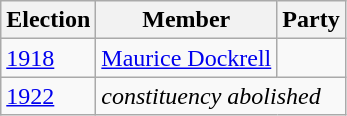<table class="wikitable">
<tr>
<th>Election</th>
<th>Member</th>
<th colspan="2">Party</th>
</tr>
<tr>
<td><a href='#'>1918</a></td>
<td><a href='#'>Maurice Dockrell</a></td>
<td></td>
</tr>
<tr>
<td><a href='#'>1922</a></td>
<td colspan="3"><em>constituency abolished</em></td>
</tr>
</table>
